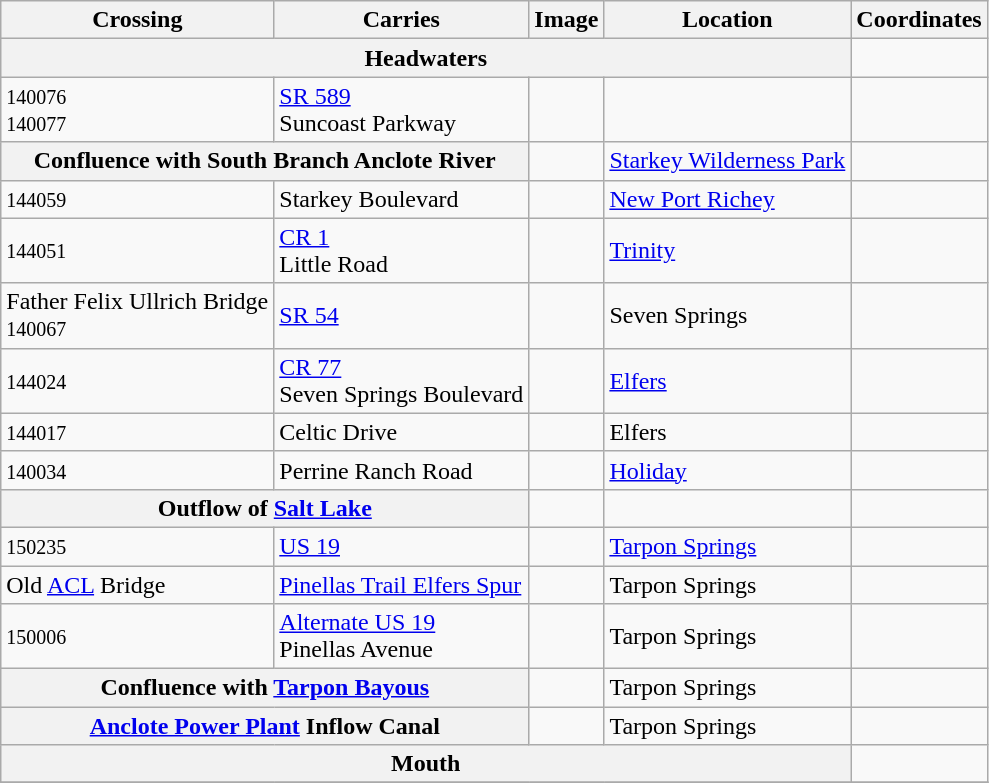<table class=wikitable>
<tr>
<th>Crossing</th>
<th>Carries</th>
<th>Image</th>
<th>Location</th>
<th>Coordinates</th>
</tr>
<tr>
<th colspan=4>Headwaters</th>
<td></td>
</tr>
<tr>
<td><small>140076<br>140077</small></td>
<td> <a href='#'>SR 589</a><br>Suncoast Parkway</td>
<td></td>
<td></td>
<td></td>
</tr>
<tr>
<th colspan=2>Confluence with South Branch Anclote River</th>
<td></td>
<td><a href='#'>Starkey Wilderness Park</a></td>
<td></td>
</tr>
<tr>
<td><small>144059</small></td>
<td>Starkey Boulevard</td>
<td></td>
<td><a href='#'>New Port Richey</a></td>
<td></td>
</tr>
<tr>
<td><small>144051</small></td>
<td> <a href='#'>CR 1</a><br>Little Road</td>
<td></td>
<td><a href='#'>Trinity</a></td>
<td></td>
</tr>
<tr>
<td>Father Felix Ullrich Bridge<br><small>140067</small></td>
<td> <a href='#'>SR 54</a></td>
<td></td>
<td>Seven Springs</td>
<td></td>
</tr>
<tr>
<td><small>144024</small></td>
<td> <a href='#'>CR 77</a><br>Seven Springs Boulevard</td>
<td></td>
<td><a href='#'>Elfers</a></td>
<td></td>
</tr>
<tr>
<td><small>144017</small></td>
<td>Celtic Drive</td>
<td></td>
<td>Elfers</td>
<td></td>
</tr>
<tr>
<td><small>140034</small></td>
<td>Perrine Ranch Road</td>
<td></td>
<td><a href='#'>Holiday</a></td>
<td></td>
</tr>
<tr>
<th colspan=2>Outflow of <a href='#'>Salt Lake</a></th>
<td></td>
<td></td>
<td></td>
</tr>
<tr>
<td><small>150235</small></td>
<td> <a href='#'>US 19</a></td>
<td></td>
<td><a href='#'>Tarpon Springs</a></td>
<td></td>
</tr>
<tr>
<td>Old <a href='#'>ACL</a> Bridge</td>
<td><a href='#'>Pinellas Trail Elfers Spur</a></td>
<td></td>
<td>Tarpon Springs</td>
<td></td>
</tr>
<tr>
<td><small>150006</small></td>
<td> <a href='#'>Alternate US 19</a><br>  Pinellas Avenue</td>
<td></td>
<td>Tarpon Springs</td>
<td></td>
</tr>
<tr>
<th colspan=2>Confluence with <a href='#'>Tarpon Bayous</a></th>
<td></td>
<td>Tarpon Springs</td>
<td></td>
</tr>
<tr>
<th colspan=2><a href='#'>Anclote Power Plant</a> Inflow Canal</th>
<td></td>
<td>Tarpon Springs</td>
<td></td>
</tr>
<tr>
<th colspan=4>Mouth</th>
<td></td>
</tr>
<tr>
</tr>
</table>
